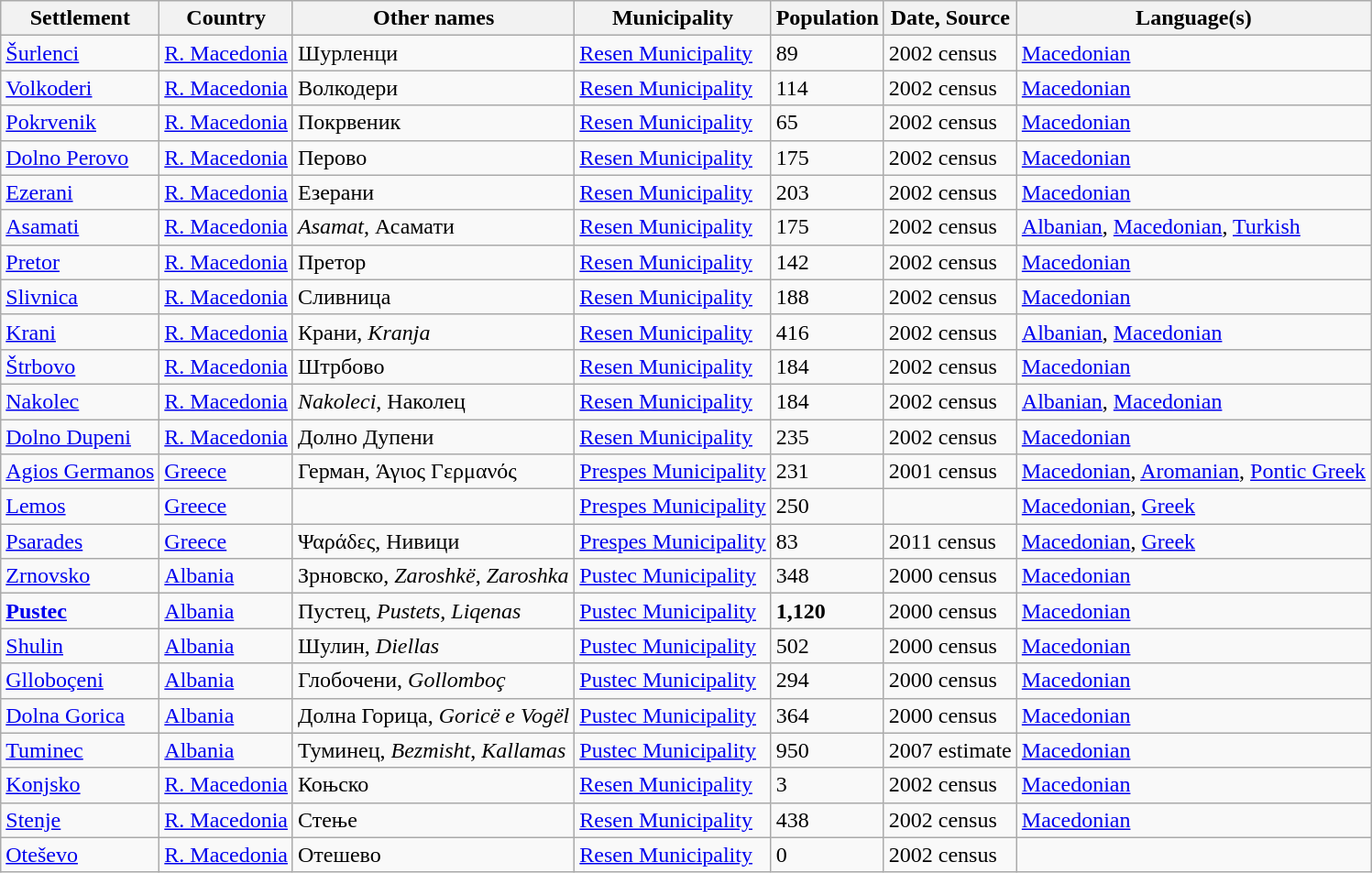<table class="sortable wikitable">
<tr>
<th>Settlement</th>
<th>Country</th>
<th class="unsortable">Other names</th>
<th>Municipality</th>
<th>Population</th>
<th class="unsortable">Date, Source</th>
<th>Language(s)</th>
</tr>
<tr>
<td><a href='#'>Šurlenci</a></td>
<td> <a href='#'>R. Macedonia</a></td>
<td>Шурленци</td>
<td><a href='#'>Resen Municipality</a></td>
<td>89</td>
<td>2002 census</td>
<td><a href='#'>Macedonian</a></td>
</tr>
<tr>
<td><a href='#'>Volkoderi</a></td>
<td> <a href='#'>R. Macedonia</a></td>
<td>Волкодери</td>
<td><a href='#'>Resen Municipality</a></td>
<td>114</td>
<td>2002 census</td>
<td><a href='#'>Macedonian</a></td>
</tr>
<tr>
<td><a href='#'>Pokrvenik</a></td>
<td> <a href='#'>R. Macedonia</a></td>
<td>Покрвеник</td>
<td><a href='#'>Resen Municipality</a></td>
<td>65</td>
<td>2002 census</td>
<td><a href='#'>Macedonian</a></td>
</tr>
<tr>
<td><a href='#'>Dolno Perovo</a></td>
<td> <a href='#'>R. Macedonia</a></td>
<td>Перово</td>
<td><a href='#'>Resen Municipality</a></td>
<td>175</td>
<td>2002 census</td>
<td><a href='#'>Macedonian</a></td>
</tr>
<tr>
<td><a href='#'>Ezerani</a></td>
<td> <a href='#'>R. Macedonia</a></td>
<td>Езерани</td>
<td><a href='#'>Resen Municipality</a></td>
<td>203</td>
<td>2002 census</td>
<td><a href='#'>Macedonian</a></td>
</tr>
<tr>
<td><a href='#'>Asamati</a></td>
<td> <a href='#'>R. Macedonia</a></td>
<td><em>Asamat</em>, Асамати</td>
<td><a href='#'>Resen Municipality</a></td>
<td>175</td>
<td>2002 census</td>
<td><a href='#'>Albanian</a>, <a href='#'>Macedonian</a>, <a href='#'>Turkish</a></td>
</tr>
<tr>
<td><a href='#'>Pretor</a></td>
<td> <a href='#'>R. Macedonia</a></td>
<td>Претор</td>
<td><a href='#'>Resen Municipality</a></td>
<td>142</td>
<td>2002 census</td>
<td><a href='#'>Macedonian</a></td>
</tr>
<tr>
<td><a href='#'>Slivnica</a></td>
<td> <a href='#'>R. Macedonia</a></td>
<td>Сливница</td>
<td><a href='#'>Resen Municipality</a></td>
<td>188</td>
<td>2002 census</td>
<td><a href='#'>Macedonian</a></td>
</tr>
<tr>
<td><a href='#'>Krani</a></td>
<td> <a href='#'>R. Macedonia</a></td>
<td>Крани, <em>Kranja</em></td>
<td><a href='#'>Resen Municipality</a></td>
<td>416</td>
<td>2002 census</td>
<td><a href='#'>Albanian</a>, <a href='#'>Macedonian</a></td>
</tr>
<tr>
<td><a href='#'>Štrbovo</a></td>
<td> <a href='#'>R. Macedonia</a></td>
<td>Штрбово</td>
<td><a href='#'>Resen Municipality</a></td>
<td>184</td>
<td>2002 census</td>
<td><a href='#'>Macedonian</a></td>
</tr>
<tr>
<td><a href='#'>Nakolec</a></td>
<td> <a href='#'>R. Macedonia</a></td>
<td><em>Nakoleci</em>, Наколец</td>
<td><a href='#'>Resen Municipality</a></td>
<td>184</td>
<td>2002 census</td>
<td><a href='#'>Albanian</a>, <a href='#'>Macedonian</a></td>
</tr>
<tr>
<td><a href='#'>Dolno Dupeni</a></td>
<td> <a href='#'>R. Macedonia</a></td>
<td>Долно Дупени</td>
<td><a href='#'>Resen Municipality</a></td>
<td>235</td>
<td>2002 census</td>
<td><a href='#'>Macedonian</a></td>
</tr>
<tr>
<td><a href='#'>Agios Germanos</a></td>
<td> <a href='#'>Greece</a></td>
<td>Герман, Άγιος Γερμανός</td>
<td><a href='#'>Prespes Municipality</a></td>
<td>231</td>
<td>2001 census</td>
<td><a href='#'>Macedonian</a>, <a href='#'>Aromanian</a>, <a href='#'>Pontic Greek</a></td>
</tr>
<tr>
<td><a href='#'>Lemos</a></td>
<td> <a href='#'>Greece</a></td>
<td></td>
<td><a href='#'>Prespes Municipality</a></td>
<td>250</td>
<td></td>
<td><a href='#'>Macedonian</a>, <a href='#'>Greek</a></td>
</tr>
<tr>
<td><a href='#'>Psarades</a></td>
<td> <a href='#'>Greece</a></td>
<td>Ψαράδες, Нивици</td>
<td><a href='#'>Prespes Municipality</a></td>
<td>83</td>
<td>2011 census</td>
<td><a href='#'>Macedonian</a>, <a href='#'>Greek</a></td>
</tr>
<tr>
<td><a href='#'>Zrnovsko</a></td>
<td> <a href='#'>Albania</a></td>
<td>Зрновско, <em>Zaroshkë</em>, <em>Zaroshka</em></td>
<td><a href='#'>Pustec Municipality</a></td>
<td>348</td>
<td>2000 census</td>
<td><a href='#'>Macedonian</a></td>
</tr>
<tr>
<td><strong><a href='#'>Pustec</a></strong></td>
<td> <a href='#'>Albania</a></td>
<td>Пустец, <em>Pustets</em>, <em>Liqenas</em></td>
<td><a href='#'>Pustec Municipality</a></td>
<td><strong>1,120</strong></td>
<td>2000 census</td>
<td><a href='#'>Macedonian</a></td>
</tr>
<tr>
<td><a href='#'>Shulin</a></td>
<td> <a href='#'>Albania</a></td>
<td>Шулин, <em>Diellas</em></td>
<td><a href='#'>Pustec Municipality</a></td>
<td>502</td>
<td>2000 census</td>
<td><a href='#'>Macedonian</a></td>
</tr>
<tr>
<td><a href='#'>Glloboçeni</a></td>
<td> <a href='#'>Albania</a></td>
<td>Глобочени, <em>Gollomboç</em></td>
<td><a href='#'>Pustec Municipality</a></td>
<td>294</td>
<td>2000 census</td>
<td><a href='#'>Macedonian</a></td>
</tr>
<tr>
<td><a href='#'>Dolna Gorica</a></td>
<td> <a href='#'>Albania</a></td>
<td>Долна Горица, <em>Goricë e Vogël</em></td>
<td><a href='#'>Pustec Municipality</a></td>
<td>364</td>
<td>2000 census</td>
<td><a href='#'>Macedonian</a></td>
</tr>
<tr>
<td><a href='#'>Tuminec</a></td>
<td> <a href='#'>Albania</a></td>
<td>Туминец, <em>Bezmisht</em>, <em>Kallamas</em></td>
<td><a href='#'>Pustec Municipality</a></td>
<td>950</td>
<td>2007 estimate</td>
<td><a href='#'>Macedonian</a></td>
</tr>
<tr>
<td><a href='#'>Konjsko</a></td>
<td> <a href='#'>R. Macedonia</a></td>
<td>Коњско</td>
<td><a href='#'>Resen Municipality</a></td>
<td>3</td>
<td>2002 census</td>
<td><a href='#'>Macedonian</a></td>
</tr>
<tr>
<td><a href='#'>Stenje</a></td>
<td> <a href='#'>R. Macedonia</a></td>
<td>Стење</td>
<td><a href='#'>Resen Municipality</a></td>
<td>438</td>
<td>2002 census</td>
<td><a href='#'>Macedonian</a></td>
</tr>
<tr>
<td><a href='#'>Oteševo</a></td>
<td> <a href='#'>R. Macedonia</a></td>
<td>Отешево</td>
<td><a href='#'>Resen Municipality</a></td>
<td>0</td>
<td>2002 census</td>
<td></td>
</tr>
</table>
